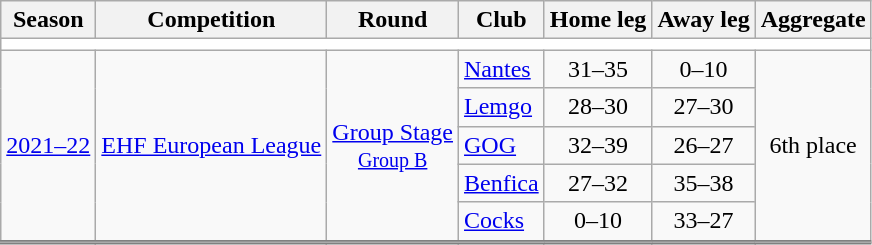<table class="wikitable">
<tr>
<th>Season</th>
<th>Competition</th>
<th>Round</th>
<th>Club</th>
<th>Home leg</th>
<th>Away leg</th>
<th>Aggregate</th>
</tr>
<tr>
<td colspan="7" bgcolor=white></td>
</tr>
<tr>
<td rowspan="5"><a href='#'>2021–22</a></td>
<td rowspan="5"><a href='#'>EHF European League</a></td>
<td rowspan="5" style="text-align:center;"><a href='#'>Group Stage<br><small>Group B</small></a></td>
<td> <a href='#'>Nantes</a></td>
<td style="text-align:center;">31–35</td>
<td style="text-align:center;">0–10</td>
<td rowspan="5" style="text-align:center;">6th place</td>
</tr>
<tr>
<td> <a href='#'>Lemgo</a></td>
<td style="text-align:center;">28–30</td>
<td style="text-align:center;">27–30</td>
</tr>
<tr>
<td> <a href='#'>GOG</a></td>
<td style="text-align:center;">32–39</td>
<td style="text-align:center;">26–27</td>
</tr>
<tr>
<td> <a href='#'>Benfica</a></td>
<td style="text-align:center;">27–32</td>
<td style="text-align:center;">35–38</td>
</tr>
<tr>
<td> <a href='#'>Cocks</a></td>
<td style="text-align:center;">0–10</td>
<td style="text-align:center;">33–27</td>
</tr>
<tr style="border-top: 3px solid grey">
</tr>
</table>
